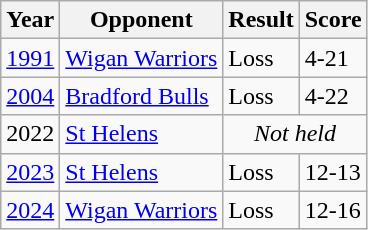<table class="wikitable">
<tr>
<th>Year</th>
<th>Opponent</th>
<th>Result</th>
<th>Score</th>
</tr>
<tr>
<td><a href='#'>1991</a></td>
<td><a href='#'>Wigan Warriors</a></td>
<td>Loss</td>
<td>4-21</td>
</tr>
<tr>
<td><a href='#'>2004</a></td>
<td><a href='#'>Bradford Bulls</a></td>
<td>Loss</td>
<td>4-22</td>
</tr>
<tr>
<td>2022</td>
<td><a href='#'>St Helens</a></td>
<td colspan="2" style="text-align:center;"><em>Not held</em></td>
</tr>
<tr>
<td><a href='#'>2023</a></td>
<td><a href='#'>St Helens</a></td>
<td>Loss</td>
<td>12-13</td>
</tr>
<tr>
<td><a href='#'>2024</a></td>
<td><a href='#'>Wigan Warriors</a></td>
<td>Loss</td>
<td>12-16</td>
</tr>
</table>
